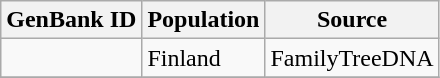<table class="wikitable sortable">
<tr>
<th scope="col">GenBank ID</th>
<th scope="col">Population</th>
<th scope="col">Source</th>
</tr>
<tr>
<td></td>
<td>Finland</td>
<td>FamilyTreeDNA</td>
</tr>
<tr>
</tr>
</table>
